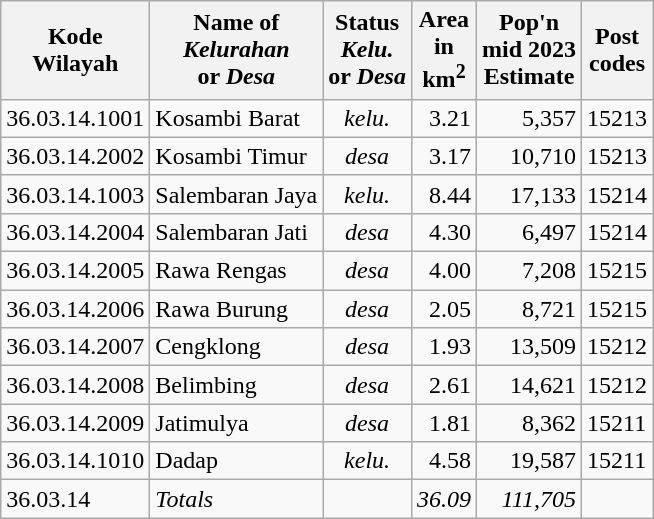<table class="wikitable">
<tr>
<th>Kode <br>Wilayah</th>
<th>Name of <br><em>Kelurahan</em> <br>or <em>Desa</em></th>
<th>Status<br><em>Kelu.</em><br> or <em>Desa</em></th>
<th>Area <br>in <br>km<sup>2</sup></th>
<th>Pop'n <br>mid 2023<br>Estimate</th>
<th>Post<br>codes</th>
</tr>
<tr>
<td>36.03.14.1001</td>
<td>Kosambi Barat</td>
<td align="center"><em>kelu.</em></td>
<td align="right">3.21</td>
<td align="right">5,357</td>
<td>15213</td>
</tr>
<tr>
<td>36.03.14.2002</td>
<td>Kosambi Timur</td>
<td align="center"><em>desa</em></td>
<td align="right">3.17</td>
<td align="right">10,710</td>
<td>15213</td>
</tr>
<tr>
<td>36.03.14.1003</td>
<td>Salembaran Jaya</td>
<td align="center"><em>kelu.</em></td>
<td align="right">8.44</td>
<td align="right">17,133</td>
<td>15214</td>
</tr>
<tr>
<td>36.03.14.2004</td>
<td>Salembaran Jati</td>
<td align="center"><em>desa</em></td>
<td align="right">4.30</td>
<td align="right">6,497</td>
<td>15214</td>
</tr>
<tr>
<td>36.03.14.2005</td>
<td>Rawa Rengas</td>
<td align="center"><em>desa</em></td>
<td align="right">4.00</td>
<td align="right">7,208</td>
<td>15215</td>
</tr>
<tr>
<td>36.03.14.2006</td>
<td>Rawa Burung</td>
<td align="center"><em>desa</em></td>
<td align="right">2.05</td>
<td align="right">8,721</td>
<td>15215</td>
</tr>
<tr>
<td>36.03.14.2007</td>
<td>Cengklong</td>
<td align="center"><em>desa</em></td>
<td align="right">1.93</td>
<td align="right">13,509</td>
<td>15212</td>
</tr>
<tr>
<td>36.03.14.2008</td>
<td>Belimbing</td>
<td align="center"><em>desa</em></td>
<td align="right">2.61</td>
<td align="right">14,621</td>
<td>15212</td>
</tr>
<tr>
<td>36.03.14.2009</td>
<td>Jatimulya</td>
<td align="center"><em>desa</em></td>
<td align="right">1.81</td>
<td align="right">8,362</td>
<td>15211</td>
</tr>
<tr>
<td>36.03.14.1010</td>
<td>Dadap</td>
<td align="center"><em>kelu.</em></td>
<td align="right">4.58</td>
<td align="right">19,587</td>
<td>15211</td>
</tr>
<tr>
<td>36.03.14</td>
<td><em>Totals</em></td>
<td></td>
<td align="right"><em>36.09</em></td>
<td align="right"><em>111,705</em></td>
<td></td>
</tr>
</table>
